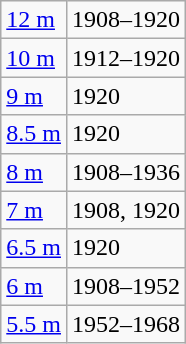<table class="wikitable">
<tr>
<td><a href='#'>12 m</a></td>
<td>1908–1920</td>
</tr>
<tr>
<td><a href='#'>10 m</a></td>
<td>1912–1920</td>
</tr>
<tr>
<td><a href='#'>9 m</a></td>
<td>1920</td>
</tr>
<tr>
<td><a href='#'>8.5 m</a></td>
<td>1920</td>
</tr>
<tr>
<td><a href='#'>8 m</a></td>
<td>1908–1936</td>
</tr>
<tr>
<td><a href='#'>7 m</a></td>
<td>1908, 1920</td>
</tr>
<tr>
<td><a href='#'>6.5 m</a></td>
<td>1920</td>
</tr>
<tr>
<td><a href='#'>6 m</a></td>
<td>1908–1952</td>
</tr>
<tr>
<td><a href='#'>5.5 m</a></td>
<td>1952–1968</td>
</tr>
</table>
